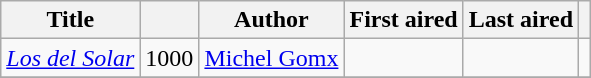<table class="wikitable sortable">
<tr>
<th>Title</th>
<th></th>
<th>Author</th>
<th>First aired</th>
<th>Last aired</th>
<th></th>
</tr>
<tr>
<td><em> <a href='#'>Los del Solar</a></em></td>
<td>1000</td>
<td><a href='#'>Michel Gomx</a></td>
<td></td>
<td></td>
<td></td>
</tr>
<tr>
</tr>
</table>
